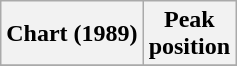<table class="wikitable plainrowheaders" style="text-align:center">
<tr>
<th scope="col">Chart (1989)</th>
<th scope="col">Peak<br>position</th>
</tr>
<tr>
</tr>
</table>
